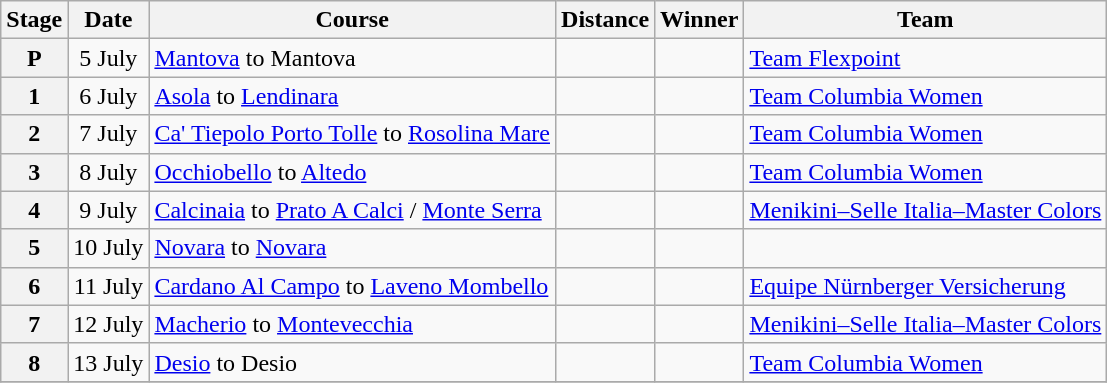<table class="wikitable">
<tr>
<th>Stage</th>
<th>Date</th>
<th>Course</th>
<th>Distance</th>
<th>Winner</th>
<th>Team</th>
</tr>
<tr>
<th style="text-align:center">P</th>
<td style="text-align:center;">5 July</td>
<td><a href='#'>Mantova</a> to Mantova</td>
<td style="text-align:center;"></td>
<td></td>
<td><a href='#'>Team Flexpoint</a></td>
</tr>
<tr>
<th style="text-align:center">1</th>
<td style="text-align:center;">6 July</td>
<td><a href='#'>Asola</a> to <a href='#'>Lendinara</a></td>
<td style="text-align:center;"></td>
<td></td>
<td><a href='#'>Team Columbia Women</a></td>
</tr>
<tr>
<th style="text-align:center">2</th>
<td style="text-align:center;">7 July</td>
<td><a href='#'>Ca' Tiepolo Porto Tolle</a> to <a href='#'>Rosolina Mare</a></td>
<td style="text-align:center;"></td>
<td></td>
<td><a href='#'>Team Columbia Women</a></td>
</tr>
<tr>
<th style="text-align:center">3</th>
<td style="text-align:center;">8 July</td>
<td><a href='#'>Occhiobello</a> to <a href='#'>Altedo</a></td>
<td style="text-align:center;"></td>
<td></td>
<td><a href='#'>Team Columbia Women</a></td>
</tr>
<tr>
<th style="text-align:center">4</th>
<td style="text-align:center;">9 July</td>
<td><a href='#'>Calcinaia</a> to <a href='#'>Prato A Calci</a> / <a href='#'>Monte Serra</a></td>
<td style="text-align:center;"></td>
<td></td>
<td><a href='#'>Menikini–Selle Italia–Master Colors</a></td>
</tr>
<tr>
<th style="text-align:center">5</th>
<td style="text-align:center">10 July</td>
<td><a href='#'>Novara</a> to <a href='#'>Novara</a></td>
<td style="text-align:center"></td>
<td></td>
<td></td>
</tr>
<tr>
<th style="text-align:center">6</th>
<td style="text-align:center">11 July</td>
<td><a href='#'>Cardano Al Campo</a> to <a href='#'>Laveno Mombello</a></td>
<td style="text-align:center"></td>
<td></td>
<td><a href='#'>Equipe Nürnberger Versicherung</a></td>
</tr>
<tr>
<th style="text-align:center">7</th>
<td style="text-align:center">12 July</td>
<td><a href='#'>Macherio</a> to <a href='#'>Montevecchia</a></td>
<td style="text-align:center"></td>
<td></td>
<td><a href='#'>Menikini–Selle Italia–Master Colors</a></td>
</tr>
<tr>
<th style="text-align:center">8</th>
<td style="text-align:center">13 July</td>
<td><a href='#'>Desio</a> to Desio</td>
<td style="text-align:center"></td>
<td></td>
<td><a href='#'>Team Columbia Women</a></td>
</tr>
<tr>
</tr>
</table>
